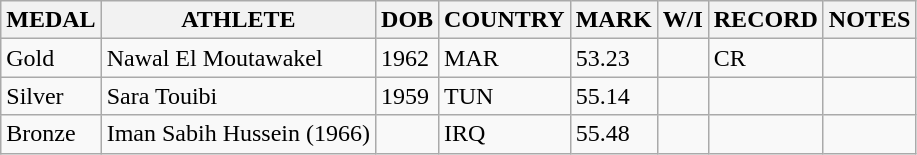<table class="wikitable">
<tr>
<th>MEDAL</th>
<th>ATHLETE</th>
<th>DOB</th>
<th>COUNTRY</th>
<th>MARK</th>
<th>W/I</th>
<th>RECORD</th>
<th>NOTES</th>
</tr>
<tr>
<td>Gold</td>
<td>Nawal El Moutawakel</td>
<td>1962</td>
<td>MAR</td>
<td>53.23</td>
<td></td>
<td>CR</td>
<td></td>
</tr>
<tr>
<td>Silver</td>
<td>Sara Touibi</td>
<td>1959</td>
<td>TUN</td>
<td>55.14</td>
<td></td>
<td></td>
<td></td>
</tr>
<tr>
<td>Bronze</td>
<td>Iman Sabih Hussein (1966)</td>
<td></td>
<td>IRQ</td>
<td>55.48</td>
<td></td>
<td></td>
<td></td>
</tr>
</table>
